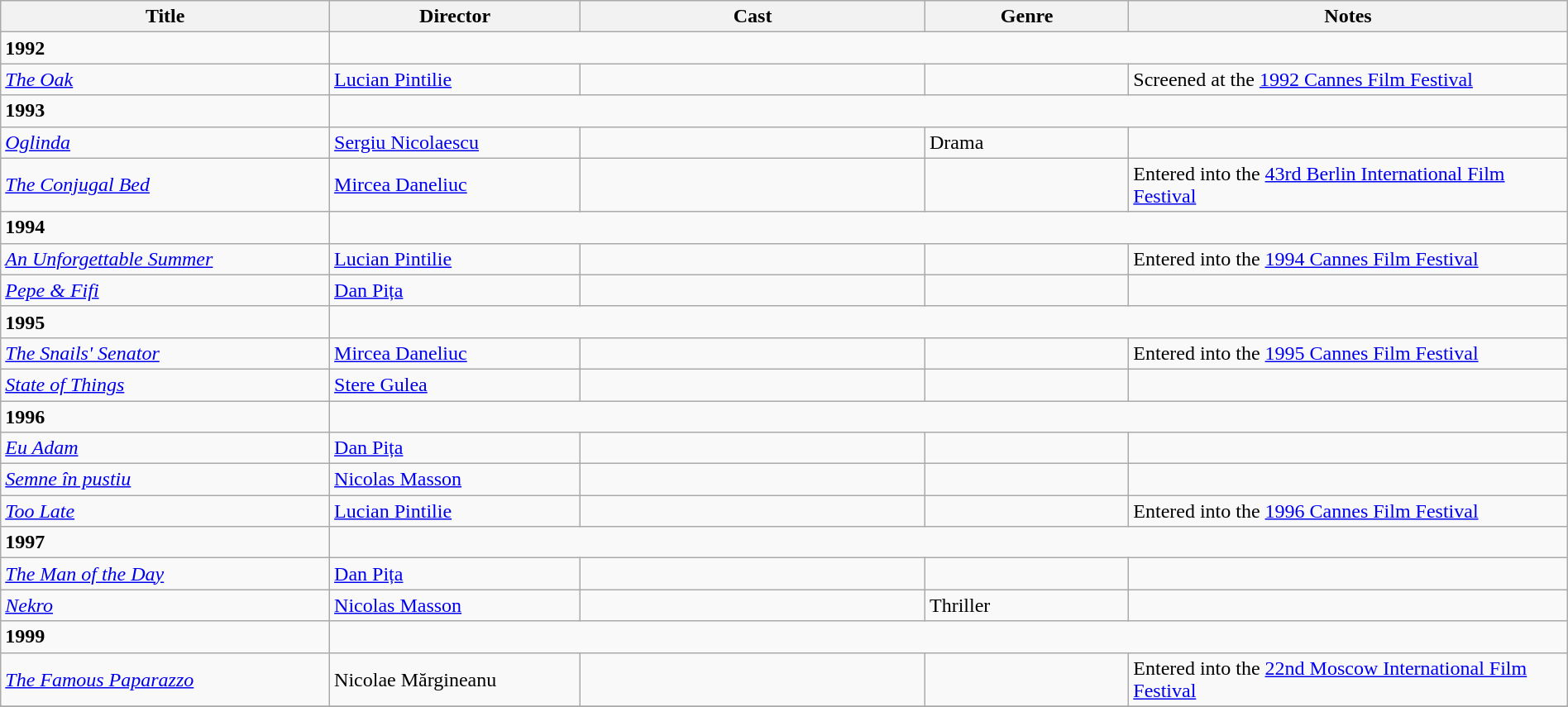<table class="wikitable" width= "100%">
<tr>
<th width=21%>Title</th>
<th width=16%>Director</th>
<th width=22%>Cast</th>
<th width=13%>Genre</th>
<th width=28%>Notes</th>
</tr>
<tr>
<td><strong>1992</strong></td>
</tr>
<tr>
<td><em><a href='#'>The Oak</a></em></td>
<td><a href='#'>Lucian Pintilie</a></td>
<td></td>
<td></td>
<td>Screened at the <a href='#'>1992 Cannes Film Festival</a></td>
</tr>
<tr>
<td><strong>1993</strong></td>
</tr>
<tr>
<td><em><a href='#'>Oglinda</a></em></td>
<td><a href='#'>Sergiu Nicolaescu</a></td>
<td></td>
<td>Drama</td>
<td></td>
</tr>
<tr>
<td><em><a href='#'>The Conjugal Bed</a></em></td>
<td><a href='#'>Mircea Daneliuc</a></td>
<td></td>
<td></td>
<td>Entered into the <a href='#'>43rd Berlin International Film Festival</a></td>
</tr>
<tr>
<td><strong>1994</strong></td>
</tr>
<tr>
<td><em><a href='#'>An Unforgettable Summer</a></em></td>
<td><a href='#'>Lucian Pintilie</a></td>
<td></td>
<td></td>
<td>Entered into the <a href='#'>1994 Cannes Film Festival</a></td>
</tr>
<tr>
<td><em><a href='#'>Pepe & Fifi</a></em></td>
<td><a href='#'>Dan Pița</a></td>
<td></td>
<td></td>
<td></td>
</tr>
<tr>
<td><strong>1995</strong></td>
</tr>
<tr>
<td><em><a href='#'>The Snails' Senator</a></em></td>
<td><a href='#'>Mircea Daneliuc</a></td>
<td></td>
<td></td>
<td>Entered into the <a href='#'>1995 Cannes Film Festival</a></td>
</tr>
<tr>
<td><em><a href='#'>State of Things</a></em></td>
<td><a href='#'>Stere Gulea</a></td>
<td></td>
<td></td>
<td></td>
</tr>
<tr>
<td><strong>1996</strong></td>
</tr>
<tr>
<td><em><a href='#'>Eu Adam</a></em></td>
<td><a href='#'>Dan Pița</a></td>
<td></td>
<td></td>
<td></td>
</tr>
<tr>
<td><em><a href='#'>Semne în pustiu</a></em></td>
<td><a href='#'>Nicolas Masson</a></td>
<td></td>
<td></td>
<td></td>
</tr>
<tr>
<td><em><a href='#'>Too Late</a></em></td>
<td><a href='#'>Lucian Pintilie</a></td>
<td></td>
<td></td>
<td>Entered into the <a href='#'>1996 Cannes Film Festival</a></td>
</tr>
<tr>
<td><strong>1997</strong></td>
</tr>
<tr>
<td><em><a href='#'>The Man of the Day</a></em></td>
<td><a href='#'>Dan Pița</a></td>
<td></td>
<td></td>
<td></td>
</tr>
<tr>
<td><em><a href='#'>Nekro</a></em></td>
<td><a href='#'>Nicolas Masson</a></td>
<td></td>
<td>Thriller</td>
<td></td>
</tr>
<tr>
<td><strong>1999</strong></td>
</tr>
<tr>
<td><em><a href='#'>The Famous Paparazzo</a></em></td>
<td>Nicolae Mărgineanu</td>
<td></td>
<td></td>
<td>Entered into the <a href='#'>22nd Moscow International Film Festival</a></td>
</tr>
<tr>
</tr>
</table>
